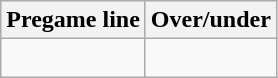<table class="wikitable">
<tr align="center">
<th style=>Pregame line</th>
<th style=>Over/under</th>
</tr>
<tr align="center">
<td></td>
<td> </td>
</tr>
</table>
